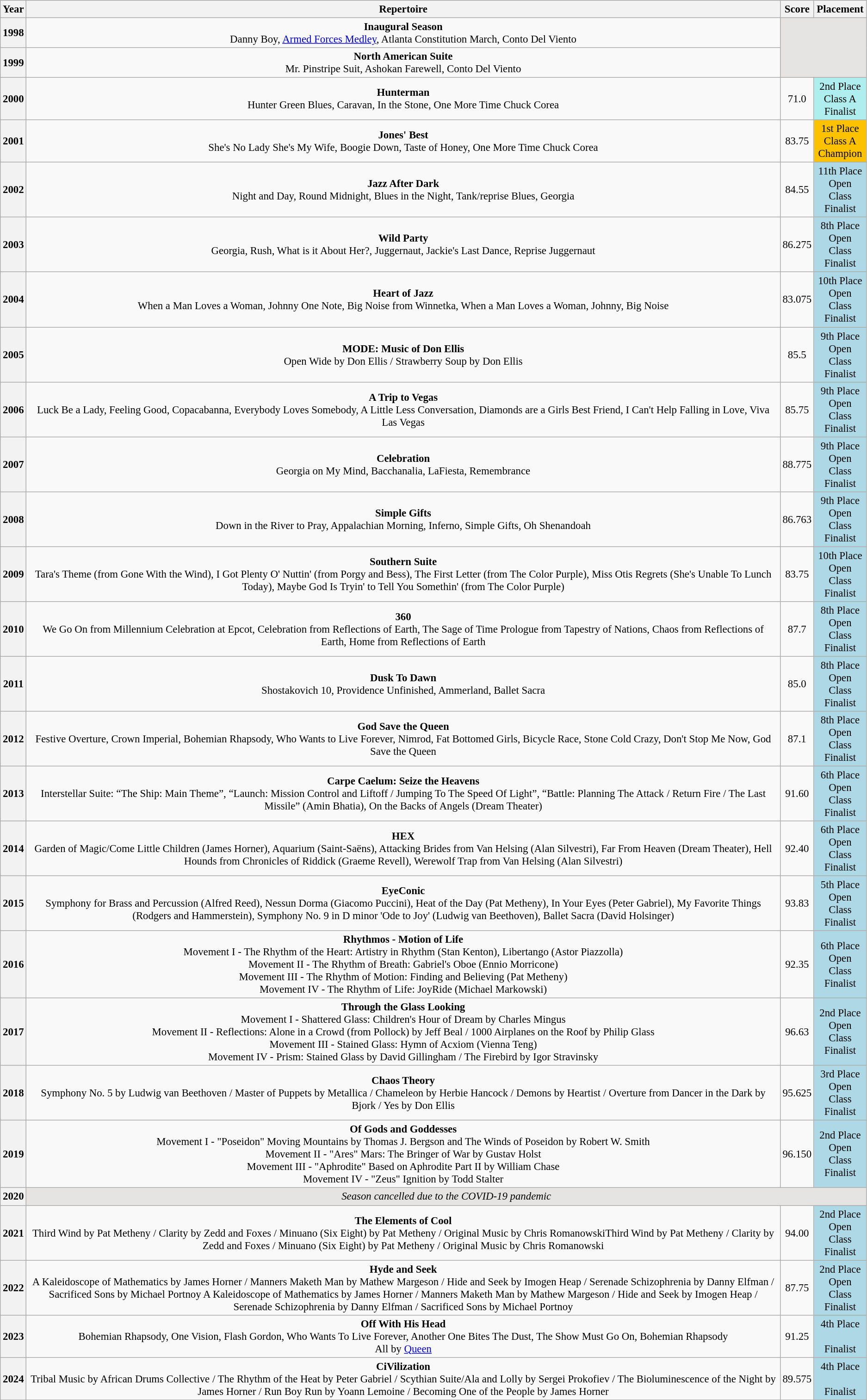<table class="wikitable" style="text-align: center; font-size:95%;">
<tr>
<th scope="col">Year</th>
<th scope="col">Repertoire</th>
<th scope="col">Score</th>
<th scope="col">Placement</th>
</tr>
<tr>
<th scope="row">1998</th>
<td><strong>Inaugural Season</strong><br>Danny Boy, <a href='#'>Armed Forces Medley</a>, Atlanta Constitution March, Conto Del Viento</td>
<td colspan="2" rowspan="2" bgcolor="e5e4e2"></td>
</tr>
<tr>
<th scope="row">1999</th>
<td><strong>North American Suite</strong><br>Mr. Pinstripe Suit, Ashokan Farewell, Conto Del Viento</td>
</tr>
<tr>
<th scope="row">2000</th>
<td><strong>Hunterman</strong><br>Hunter Green Blues, Caravan, In the Stone, One More Time Chuck Corea</td>
<td>71.0</td>
<td bgcolor="AFEEEE">2nd Place<br>Class A<br>Finalist</td>
</tr>
<tr>
<th scope="row">2001</th>
<td><strong>Jones' Best</strong><br>She's No Lady She's My Wife, Boogie Down, Taste of Honey, One More Time Chuck Corea</td>
<td>83.75</td>
<td bgcolor="FCC200">1st Place<br>Class A<br>Champion</td>
</tr>
<tr>
<th scope="row">2002</th>
<td><strong>Jazz After Dark</strong><br>Night and Day, Round Midnight, Blues in the Night, Tank/reprise Blues, Georgia</td>
<td>84.55</td>
<td bgcolor="ADD8E6">11th Place<br>Open Class<br>Finalist</td>
</tr>
<tr>
<th scope="row">2003</th>
<td><strong>Wild Party</strong><br>Georgia, Rush, What is it About Her?, Juggernaut, Jackie's Last Dance, Reprise Juggernaut</td>
<td>86.275</td>
<td bgcolor="ADD8E6">8th  Place<br>Open Class<br>Finalist</td>
</tr>
<tr>
<th scope="row">2004</th>
<td><strong>Heart of Jazz</strong><br>When a Man Loves a Woman, Johnny One Note, Big Noise from Winnetka, When a Man Loves a Woman, Johnny, Big Noise</td>
<td>83.075</td>
<td bgcolor="ADD8E6">10th Place<br>Open Class<br>Finalist</td>
</tr>
<tr>
<th scope="row">2005</th>
<td><strong>MODE: Music of Don Ellis</strong><br>Open Wide by Don Ellis / Strawberry Soup by Don Ellis</td>
<td>85.5</td>
<td bgcolor="ADD8E6">9th Place<br>Open Class<br>Finalist</td>
</tr>
<tr>
<th scope="row">2006</th>
<td><strong>A Trip to Vegas</strong><br>Luck Be a Lady, Feeling Good, Copacabanna, Everybody Loves Somebody, A Little Less Conversation, Diamonds are a Girls Best Friend, I Can't Help Falling in Love, Viva Las Vegas</td>
<td>85.75</td>
<td bgcolor="ADD8E6">9th Place<br>Open Class<br>Finalist</td>
</tr>
<tr>
<th scope="row">2007</th>
<td><strong>Celebration</strong><br>Georgia on My Mind, Bacchanalia, LaFiesta, Remembrance</td>
<td>88.775</td>
<td bgcolor="ADD8E6">9th Place<br>Open Class<br>Finalist</td>
</tr>
<tr>
<th scope="row">2008</th>
<td><strong>Simple Gifts</strong><br>Down in the River to Pray, Appalachian Morning, Inferno, Simple Gifts, Oh Shenandoah</td>
<td>86.763</td>
<td bgcolor="ADD8E6">9th Place<br>Open Class<br>Finalist</td>
</tr>
<tr>
<th scope="row">2009</th>
<td><strong>Southern Suite</strong><br>Tara's Theme (from Gone With the Wind), I Got Plenty O' Nuttin' (from Porgy and Bess), The First Letter (from The Color Purple), Miss Otis Regrets (She's Unable To Lunch Today), Maybe God Is Tryin' to Tell You Somethin' (from The Color Purple)</td>
<td>83.75</td>
<td bgcolor="ADD8E6">10th Place<br>Open Class<br>Finalist</td>
</tr>
<tr>
<th scope="row">2010</th>
<td><strong>360</strong><br>We Go On from Millennium Celebration at Epcot, Celebration from Reflections of Earth, The Sage of Time Prologue from Tapestry of Nations, Chaos from Reflections of Earth, Home from Reflections of Earth</td>
<td>87.7</td>
<td bgcolor="ADD8E6">8th Place<br>Open Class<br>Finalist</td>
</tr>
<tr>
<th scope="row">2011</th>
<td><strong>Dusk To Dawn</strong><br>Shostakovich 10, Providence Unfinished, Ammerland, Ballet Sacra</td>
<td>85.0</td>
<td bgcolor="ADD8E6">8th Place<br>Open Class<br>Finalist</td>
</tr>
<tr>
<th scope="row">2012</th>
<td><strong>God Save the Queen</strong><br>Festive Overture, Crown Imperial, Bohemian Rhapsody, Who Wants to Live Forever, Nimrod, Fat Bottomed Girls, Bicycle Race, Stone Cold Crazy, Don't Stop Me Now, God Save the Queen</td>
<td>87.1</td>
<td bgcolor="ADD8E6">8th Place<br>Open Class<br>Finalist</td>
</tr>
<tr>
<th scope="row">2013</th>
<td><strong>Carpe Caelum: Seize the Heavens</strong><br>Interstellar Suite: “The Ship: Main Theme”, “Launch: Mission Control and Liftoff / Jumping To The Speed Of Light”, “Battle: Planning The Attack / Return Fire / The Last Missile” (Amin Bhatia), On the Backs of Angels (Dream Theater)</td>
<td>91.60</td>
<td bgcolor="ADD8E6">6th Place<br>Open Class<br>Finalist</td>
</tr>
<tr>
<th scope="row">2014</th>
<td><strong>HEX</strong><br>Garden of Magic/Come Little Children (James Horner), Aquarium (Saint-Saëns), Attacking Brides from Van Helsing (Alan Silvestri), Far From Heaven (Dream Theater), Hell Hounds from Chronicles of Riddick (Graeme Revell), Werewolf Trap from Van Helsing (Alan Silvestri)</td>
<td>92.40</td>
<td bgcolor="ADD8E6">6th Place<br>Open Class<br>Finalist</td>
</tr>
<tr>
<th scope="row">2015</th>
<td><strong>EyeConic</strong><br>Symphony for Brass and Percussion (Alfred Reed), Nessun Dorma (Giacomo Puccini), Heat of the Day (Pat Metheny), In Your Eyes (Peter Gabriel), My Favorite Things (Rodgers and Hammerstein), Symphony No. 9 in D minor 'Ode to Joy' (Ludwig van Beethoven), Ballet Sacra (David Holsinger)</td>
<td>93.83</td>
<td bgcolor="ADD8E6">5th Place<br>Open Class<br>Finalist</td>
</tr>
<tr>
<th scope="row">2016</th>
<td><strong>Rhythmos - Motion of Life</strong><br>Movement I - The Rhythm of the Heart: Artistry in Rhythm (Stan Kenton), Libertango (Astor Piazzolla)<br>Movement II - The Rhythm of Breath: Gabriel's Oboe (Ennio Morricone)<br>Movement III - The Rhythm of Motion: Finding and Believing (Pat Metheny)<br>Movement IV - The Rhythm of Life: JoyRide (Michael Markowski)</td>
<td>92.35</td>
<td bgcolor="ADD8E6">6th Place<br>Open Class<br>Finalist</td>
</tr>
<tr>
<th scope="row">2017</th>
<td><strong>Through the Glass Looking</strong><br>Movement I - Shattered Glass: Children's Hour of Dream by Charles Mingus<br>Movement II - Reflections: Alone in a Crowd (from Pollock) by Jeff Beal / 1000 Airplanes on the Roof by Philip Glass<br>Movement III - Stained Glass: Hymn of Acxiom (Vienna Teng)<br>Movement IV - Prism: Stained Glass by David Gillingham / The Firebird  by Igor Stravinsky</td>
<td>96.63</td>
<td bgcolor="ADD8E6">2nd Place<br>Open Class<br>Finalist</td>
</tr>
<tr>
<th scope="row">2018</th>
<td><strong>Chaos Theory</strong><br>Symphony No. 5 by Ludwig van Beethoven / Master of Puppets by Metallica / Chameleon by Herbie Hancock / Demons by Heartist / Overture from Dancer in the Dark by Bjork / Yes by Don Ellis</td>
<td>95.625</td>
<td bgcolor="ADD8E6">3rd Place<br>Open Class<br>Finalist</td>
</tr>
<tr>
<th scope="row">2019</th>
<td><strong>Of Gods and Goddesses</strong><br>Movement I - "Poseidon" Moving Mountains by Thomas J. Bergson and The Winds of Poseidon by Robert W. Smith<br>Movement II - "Ares" Mars: The Bringer of War by Gustav Holst<br>Movement III - "Aphrodite"  Based on Aphrodite Part II by William Chase<br>Movement IV - "Zeus" Ignition by Todd Stalter</td>
<td>96.150</td>
<td bgcolor="ADD8E6">2nd Place<br>Open Class<br>Finalist</td>
</tr>
<tr>
<th scope="row">2020</th>
<td colspan="3" bgcolor="e5e4e2"><em>Season cancelled due to the COVID-19 pandemic</em></td>
</tr>
<tr>
<th scope="row">2021</th>
<td><strong>The Elements of Cool</strong><br>Third Wind by Pat Metheny / Clarity by Zedd and Foxes / Minuano (Six Eight) by Pat Metheny / Original Music by Chris RomanowskiThird Wind by Pat Metheny / Clarity by Zedd and Foxes / Minuano (Six Eight) by Pat Metheny / Original Music by Chris Romanowski</td>
<td>94.00</td>
<td bgcolor="ADD8E6">2nd Place<br>Open Class<br>Finalist</td>
</tr>
<tr>
<th scope="row">2022</th>
<td><strong>Hyde and Seek</strong><br>A Kaleidoscope of Mathematics by James Horner / Manners Maketh Man by Mathew Margeson / Hide and Seek by Imogen Heap / Serenade Schizophrenia by Danny Elfman / Sacrificed Sons by Michael Portnoy A Kaleidoscope of Mathematics by James Horner / Manners Maketh Man by Mathew Margeson / Hide and Seek by Imogen Heap / Serenade Schizophrenia by Danny Elfman / Sacrificed Sons by Michael Portnoy</td>
<td>87.75</td>
<td bgcolor="ADD8E6">2nd Place<br>Open Class<br>Finalist</td>
</tr>
<tr>
<th scope="row">2023</th>
<td><strong>Off With His Head</strong><br>Bohemian Rhapsody, One Vision, Flash Gordon, Who Wants To Live Forever,  Another One Bites The Dust,  The Show Must Go On, Bohemian Rhapsody<br>All by <a href='#'>Queen</a></td>
<td>91.25</td>
<td bgcolor="ADD8E6">4th Place<br><br>Finalist</td>
</tr>
<tr>
<th scope="row">2024</th>
<td><strong>CiVilization</strong><br>Tribal Music by African Drums Collective / The Rhythm of the Heat by Peter Gabriel / Scythian Suite/Ala and Lolly by Sergei Prokofiev / The Bioluminescence of the Night by James Horner / Run Boy Run by Yoann Lemoine / Becoming One of the People by James Horner</td>
<td>89.575</td>
<td bgcolor="add8e6">4th Place<br><br>Finalist</td>
</tr>
</table>
